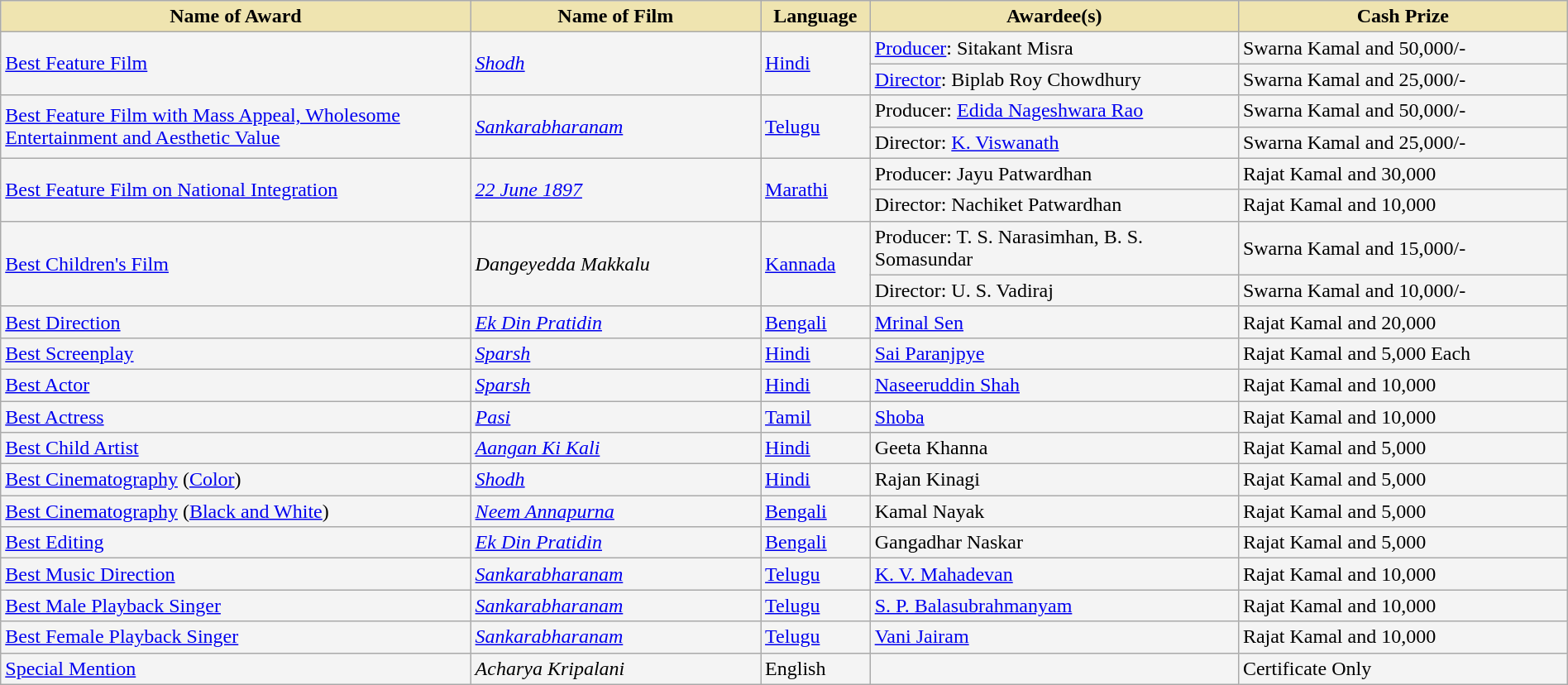<table class="wikitable" style="width:100%;">
<tr>
<th style="background-color:#EFE4B0;width:30%;">Name of Award</th>
<th style="background-color:#EFE4B0;width:18.5%;">Name of Film</th>
<th style="background-color:#EFE4B0;width:7%;">Language</th>
<th style="background-color:#EFE4B0;width:23.5%;">Awardee(s)</th>
<th style="background-color:#EFE4B0;width:21%;">Cash Prize</th>
</tr>
<tr style="background-color:#F4F4F4">
<td rowspan="2"><a href='#'>Best Feature Film</a></td>
<td rowspan="2"><em><a href='#'>Shodh</a></em></td>
<td rowspan="2"><a href='#'>Hindi</a></td>
<td><a href='#'>Producer</a>: Sitakant Misra</td>
<td>Swarna Kamal and  50,000/-</td>
</tr>
<tr style="background-color:#F4F4F4">
<td><a href='#'>Director</a>: Biplab Roy Chowdhury</td>
<td>Swarna Kamal and  25,000/-</td>
</tr>
<tr style="background-color:#F4F4F4">
<td rowspan="2"><a href='#'>Best Feature Film with Mass Appeal, Wholesome Entertainment and Aesthetic Value</a></td>
<td rowspan="2"><em><a href='#'>Sankarabharanam</a></em></td>
<td rowspan="2"><a href='#'>Telugu</a></td>
<td>Producer: <a href='#'>Edida Nageshwara Rao</a></td>
<td>Swarna Kamal and  50,000/-</td>
</tr>
<tr style="background-color:#F4F4F4">
<td>Director: <a href='#'>K. Viswanath</a></td>
<td>Swarna Kamal and  25,000/-</td>
</tr>
<tr style="background-color:#F4F4F4">
<td rowspan="2"><a href='#'>Best Feature Film on National Integration</a></td>
<td rowspan="2"><em><a href='#'>22 June 1897</a></em></td>
<td rowspan="2"><a href='#'>Marathi</a></td>
<td>Producer: Jayu Patwardhan</td>
<td>Rajat Kamal and  30,000</td>
</tr>
<tr style="background-color:#F4F4F4">
<td>Director: Nachiket Patwardhan</td>
<td>Rajat Kamal and  10,000</td>
</tr>
<tr style="background-color:#F4F4F4">
<td rowspan="2"><a href='#'>Best Children's Film</a></td>
<td rowspan="2"><em>Dangeyedda Makkalu</em></td>
<td rowspan="2"><a href='#'>Kannada</a></td>
<td>Producer: T. S. Narasimhan, B. S. Somasundar</td>
<td>Swarna Kamal and  15,000/-</td>
</tr>
<tr style="background-color:#F4F4F4">
<td>Director: U. S. Vadiraj</td>
<td>Swarna Kamal and  10,000/-</td>
</tr>
<tr style="background-color:#F4F4F4">
<td rowspan="1"><a href='#'>Best Direction</a></td>
<td><em><a href='#'>Ek Din Pratidin</a></em></td>
<td><a href='#'>Bengali</a></td>
<td><a href='#'>Mrinal Sen</a></td>
<td>Rajat Kamal and  20,000</td>
</tr>
<tr style="background-color:#F4F4F4">
<td rowspan="1"><a href='#'>Best Screenplay</a></td>
<td><em><a href='#'>Sparsh</a></em></td>
<td><a href='#'>Hindi</a></td>
<td><a href='#'>Sai Paranjpye</a></td>
<td>Rajat Kamal and  5,000 Each</td>
</tr>
<tr style="background-color:#F4F4F4">
<td rowspan="1"><a href='#'>Best Actor</a></td>
<td><em><a href='#'>Sparsh</a></em></td>
<td><a href='#'>Hindi</a></td>
<td><a href='#'>Naseeruddin Shah</a></td>
<td>Rajat Kamal and  10,000</td>
</tr>
<tr style="background-color:#F4F4F4">
<td rowspan="1"><a href='#'>Best Actress</a></td>
<td><em><a href='#'>Pasi</a></em></td>
<td><a href='#'>Tamil</a></td>
<td><a href='#'>Shoba</a></td>
<td>Rajat Kamal and  10,000</td>
</tr>
<tr style="background-color:#F4F4F4">
<td rowspan="1"><a href='#'>Best Child Artist</a></td>
<td><em><a href='#'>Aangan Ki Kali</a></em></td>
<td><a href='#'>Hindi</a></td>
<td>Geeta Khanna</td>
<td>Rajat Kamal and  5,000</td>
</tr>
<tr style="background-color:#F4F4F4">
<td rowspan="1"><a href='#'>Best Cinematography</a> (<a href='#'>Color</a>)</td>
<td><em><a href='#'>Shodh</a></em></td>
<td><a href='#'>Hindi</a></td>
<td>Rajan Kinagi</td>
<td>Rajat Kamal and  5,000</td>
</tr>
<tr style="background-color:#F4F4F4">
<td rowspan="1"><a href='#'>Best Cinematography</a> (<a href='#'>Black and White</a>)</td>
<td><em><a href='#'>Neem Annapurna</a></em></td>
<td><a href='#'>Bengali</a></td>
<td>Kamal Nayak</td>
<td>Rajat Kamal and  5,000</td>
</tr>
<tr style="background-color:#F4F4F4">
<td rowspan="1"><a href='#'>Best Editing</a></td>
<td><em><a href='#'>Ek Din Pratidin</a></em></td>
<td><a href='#'>Bengali</a></td>
<td>Gangadhar Naskar</td>
<td>Rajat Kamal and  5,000</td>
</tr>
<tr style="background-color:#F4F4F4">
<td rowspan="1"><a href='#'>Best Music Direction</a></td>
<td><em><a href='#'>Sankarabharanam</a></em></td>
<td><a href='#'>Telugu</a></td>
<td><a href='#'>K. V. Mahadevan</a></td>
<td>Rajat Kamal and  10,000</td>
</tr>
<tr style="background-color:#F4F4F4">
<td rowspan="1"><a href='#'>Best Male Playback Singer</a></td>
<td><em><a href='#'>Sankarabharanam</a></em></td>
<td><a href='#'>Telugu</a></td>
<td><a href='#'>S. P. Balasubrahmanyam</a></td>
<td>Rajat Kamal and  10,000</td>
</tr>
<tr style="background-color:#F4F4F4">
<td rowspan="1"><a href='#'>Best Female Playback Singer</a></td>
<td><em><a href='#'>Sankarabharanam</a></em></td>
<td><a href='#'>Telugu</a></td>
<td><a href='#'>Vani Jairam</a></td>
<td>Rajat Kamal and  10,000</td>
</tr>
<tr style="background-color:#F4F4F4">
<td rowspan="1"><a href='#'>Special Mention</a></td>
<td><em>Acharya Kripalani</em></td>
<td>English</td>
<td></td>
<td>Certificate Only</td>
</tr>
</table>
